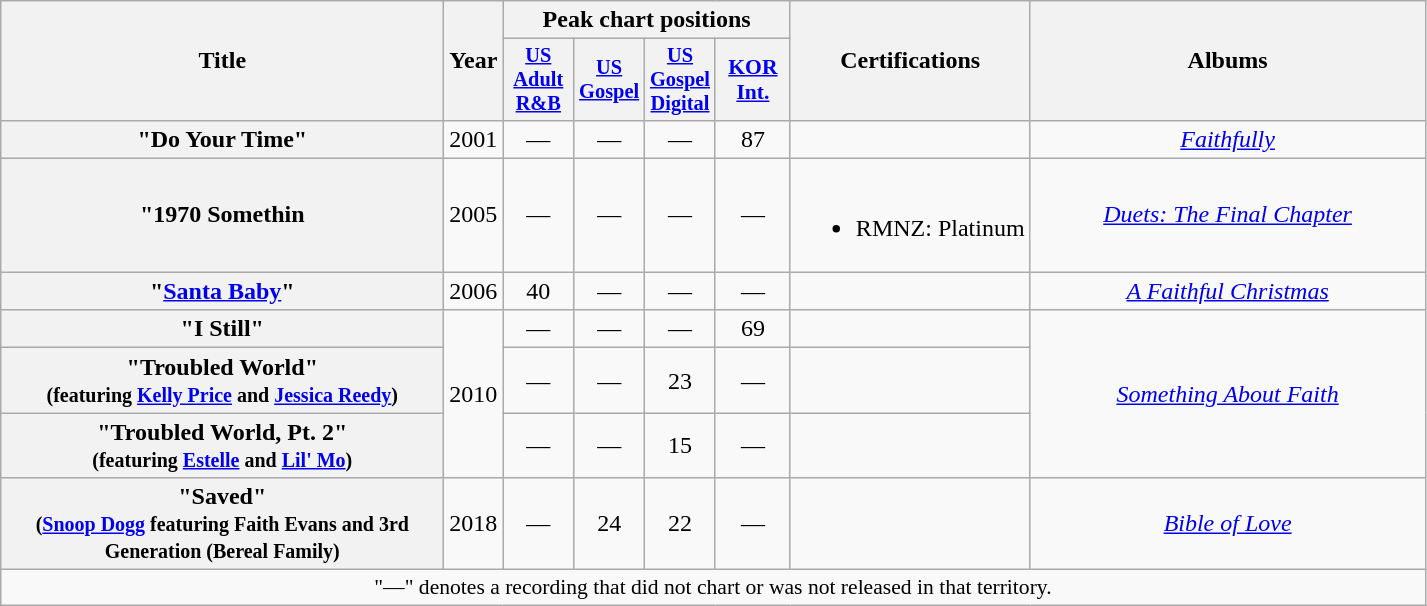<table class="wikitable plainrowheaders" style="text-align:center;">
<tr>
<th scope="col" rowspan="2" style="width:18em;">Title</th>
<th scope="col" rowspan="2" style="width:1em;">Year</th>
<th scope="col" colspan="4">Peak chart positions</th>
<th scope="col" rowspan="2">Certifications</th>
<th scope="col" rowspan="2" style="width:16em;">Albums</th>
</tr>
<tr>
<th scope="col" style="width:3em;font-size:85%;"><a href='#'>US<br>Adult<br>R&B</a><br></th>
<th scope="col" style="width:3em;font-size:85%;"><a href='#'>US<br>Gospel</a><br></th>
<th scope="col" style="width:3em;font-size:85%;"><a href='#'>US<br>Gospel<br>Digital</a><br></th>
<th scope="col" style="width:3em;font-size:90%;"><a href='#'>KOR Int.</a><br></th>
</tr>
<tr>
<th scope="row">"Do Your Time"</th>
<td>2001</td>
<td>—</td>
<td>—</td>
<td>—</td>
<td>87</td>
<td></td>
<td><em><a href='#'>Faithfully</a></em></td>
</tr>
<tr>
<th scope="row">"1970 Somethin</th>
<td>2005</td>
<td>—</td>
<td>—</td>
<td>—</td>
<td>—</td>
<td><br><ul><li>RMNZ: Platinum</li></ul></td>
<td><em><a href='#'>Duets: The Final Chapter</a></em></td>
</tr>
<tr>
<th scope="row">"<a href='#'>Santa Baby</a>"</th>
<td>2006</td>
<td>40</td>
<td>—</td>
<td>—</td>
<td>—</td>
<td></td>
<td><em><a href='#'>A Faithful Christmas</a></em></td>
</tr>
<tr>
<th scope="row">"I Still"</th>
<td rowspan="3">2010</td>
<td>—</td>
<td>—</td>
<td>—</td>
<td>69</td>
<td></td>
<td rowspan="3"><em><a href='#'>Something About Faith</a></em></td>
</tr>
<tr>
<th scope="row">"Troubled World"<br><small>(featuring <a href='#'>Kelly Price</a> and <a href='#'>Jessica Reedy</a>)</small></th>
<td>—</td>
<td>—</td>
<td>23</td>
<td>—</td>
<td></td>
</tr>
<tr>
<th scope="row">"Troubled World, Pt. 2"<br><small>(featuring <a href='#'>Estelle</a> and <a href='#'>Lil' Mo</a>)</small></th>
<td>—</td>
<td>—</td>
<td>15</td>
<td>—</td>
<td></td>
</tr>
<tr>
<th scope="row">"Saved"<br><small>(<a href='#'>Snoop Dogg</a> featuring  Faith Evans and 3rd Generation (Bereal Family)</small></th>
<td>2018</td>
<td>—</td>
<td>24</td>
<td>22</td>
<td>—</td>
<td></td>
<td><em><a href='#'>Bible of Love</a></em></td>
</tr>
<tr>
<td colspan="15" style="font-size:90%">"—" denotes a recording that did not chart or was not released in that territory.</td>
</tr>
</table>
